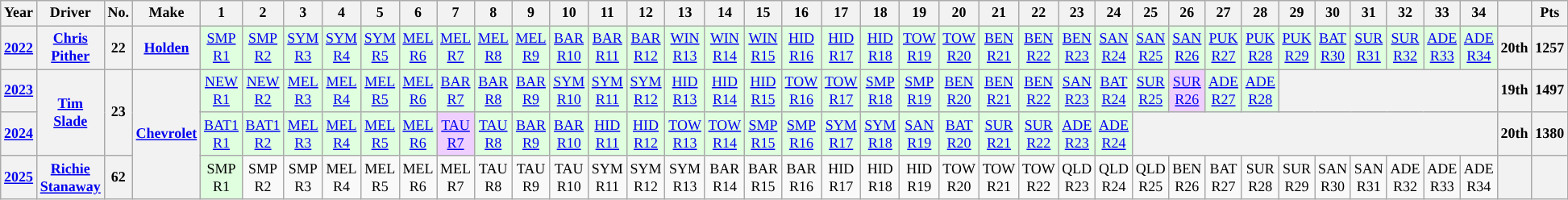<table class="wikitable mw-collapsible mw-collapsed" style="text-align:center; font-size:75%">
<tr>
<th>Year</th>
<th>Driver</th>
<th>No.</th>
<th>Make</th>
<th>1</th>
<th>2</th>
<th>3</th>
<th>4</th>
<th>5</th>
<th>6</th>
<th>7</th>
<th>8</th>
<th>9</th>
<th>10</th>
<th>11</th>
<th>12</th>
<th>13</th>
<th>14</th>
<th>15</th>
<th>16</th>
<th>17</th>
<th>18</th>
<th>19</th>
<th>20</th>
<th>21</th>
<th>22</th>
<th>23</th>
<th>24</th>
<th>25</th>
<th>26</th>
<th>27</th>
<th>28</th>
<th>29</th>
<th>30</th>
<th>31</th>
<th>32</th>
<th>33</th>
<th>34</th>
<th></th>
<th>Pts</th>
</tr>
<tr>
<th><a href='#'>2022</a></th>
<th><a href='#'>Chris Pither</a></th>
<th rowspan=1>22</th>
<th rowspan=1><a href='#'>Holden</a></th>
<td style="background: #dfffdf"><a href='#'>SMP<br>R1</a><br></td>
<td style="background: #dfffdf"><a href='#'>SMP<br>R2</a><br></td>
<td style="background: #dfffdf"><a href='#'>SYM<br>R3</a><br></td>
<td style="background: #dfffdf"><a href='#'>SYM<br>R4</a><br></td>
<td style="background: #dfffdf"><a href='#'>SYM<br>R5</a><br></td>
<td style="background: #dfffdf"><a href='#'>MEL<br>R6</a><br></td>
<td style="background: #dfffdf"><a href='#'>MEL<br>R7</a><br></td>
<td style="background: #dfffdf"><a href='#'>MEL<br>R8</a><br></td>
<td style="background: #dfffdf"><a href='#'>MEL<br>R9</a><br></td>
<td style="background: #dfffdf"><a href='#'>BAR<br>R10</a><br></td>
<td style="background: #dfffdf"><a href='#'>BAR<br>R11</a><br></td>
<td style="background: #dfffdf"><a href='#'>BAR<br>R12</a><br></td>
<td style="background: #dfffdf"><a href='#'>WIN<br>R13</a><br></td>
<td style="background: #dfffdf"><a href='#'>WIN<br>R14</a><br></td>
<td style="background: #dfffdf"><a href='#'>WIN<br>R15</a><br></td>
<td style="background: #dfffdf"><a href='#'>HID<br>R16</a><br></td>
<td style="background: #dfffdf"><a href='#'>HID<br>R17</a><br></td>
<td style="background: #dfffdf"><a href='#'>HID<br>R18</a><br></td>
<td style="background: #dfffdf"><a href='#'>TOW<br>R19</a><br></td>
<td style="background: #dfffdf"><a href='#'>TOW<br>R20</a><br></td>
<td style="background: #dfffdf"><a href='#'>BEN<br>R21</a><br></td>
<td style="background: #dfffdf"><a href='#'>BEN<br>R22</a><br></td>
<td style="background: #dfffdf"><a href='#'>BEN<br>R23</a><br></td>
<td style="background: #dfffdf"><a href='#'>SAN<br>R24</a><br></td>
<td style="background: #dfffdf"><a href='#'>SAN<br>R25</a><br></td>
<td style="background: #dfffdf"><a href='#'>SAN<br>R26</a><br></td>
<td style="background: #dfffdf"><a href='#'>PUK<br>R27</a><br></td>
<td style="background: #dfffdf"><a href='#'>PUK<br>R28</a><br></td>
<td style="background: #dfffdf"><a href='#'>PUK<br>R29</a><br></td>
<td style="background: #dfffdf"><a href='#'>BAT<br>R30</a><br></td>
<td style="background: #dfffdf"><a href='#'>SUR<br>R31</a><br></td>
<td style="background: #dfffdf"><a href='#'>SUR<br>R32</a><br></td>
<td style="background: #dfffdf"><a href='#'>ADE<br>R33</a><br></td>
<td style="background: #dfffdf"><a href='#'>ADE<br>R34</a><br></td>
<th>20th</th>
<th>1257</th>
</tr>
<tr>
<th><a href='#'>2023</a></th>
<th rowspan=2><a href='#'>Tim Slade</a></th>
<th rowspan=2>23</th>
<th rowspan=4><a href='#'>Chevrolet</a></th>
<td style=background:#dfffdf><a href='#'>NEW<br>R1</a><br></td>
<td style=background:#dfffdf><a href='#'>NEW<br>R2</a><br></td>
<td style=background:#dfffdf><a href='#'>MEL<br>R3</a><br></td>
<td style=background:#dfffdf><a href='#'>MEL<br>R4</a><br></td>
<td style=background:#dfffdf><a href='#'>MEL<br>R5</a><br></td>
<td style=background:#dfffdf><a href='#'>MEL<br>R6</a><br></td>
<td style=background:#dfffdf><a href='#'>BAR<br>R7</a><br></td>
<td style=background:#dfffdf><a href='#'>BAR<br>R8</a><br></td>
<td style=background:#dfffdf><a href='#'>BAR<br>R9</a><br></td>
<td style=background:#dfffdf><a href='#'>SYM<br>R10</a><br></td>
<td style=background:#dfffdf><a href='#'>SYM<br>R11</a><br></td>
<td style=background:#dfffdf><a href='#'>SYM<br>R12</a><br></td>
<td style=background:#dfffdf><a href='#'>HID<br>R13</a><br></td>
<td style=background:#dfffdf><a href='#'>HID<br>R14</a><br></td>
<td style=background:#dfffdf><a href='#'>HID<br>R15</a><br></td>
<td style=background:#dfffdf><a href='#'>TOW<br>R16</a><br></td>
<td style=background:#dfffdf><a href='#'>TOW<br>R17</a><br></td>
<td style=background:#dfffdf><a href='#'>SMP<br>R18</a><br></td>
<td style=background:#dfffdf><a href='#'>SMP<br>R19</a><br></td>
<td style=background:#dfffdf><a href='#'>BEN<br>R20</a><br></td>
<td style=background:#dfffdf><a href='#'>BEN<br>R21</a><br></td>
<td style=background:#dfffdf><a href='#'>BEN<br>R22</a><br></td>
<td style=background:#dfffdf><a href='#'>SAN<br>R23</a><br></td>
<td style=background:#dfffdf><a href='#'>BAT<br>R24</a><br></td>
<td style=background:#dfffdf><a href='#'>SUR<br>R25</a><br></td>
<td style=background:#efcfff><a href='#'>SUR<br>R26</a><br></td>
<td style=background:#dfffdf><a href='#'>ADE<br>R27</a><br></td>
<td style=background:#dfffdf><a href='#'>ADE<br>R28</a><br></td>
<th colspan=6></th>
<th>19th</th>
<th>1497</th>
</tr>
<tr>
<th><a href='#'>2024</a></th>
<td style=background:#dfffdf><a href='#'>BAT1<br>R1</a><br></td>
<td style=background:#dfffdf><a href='#'>BAT1<br>R2</a><br></td>
<td style=background:#dfffdf><a href='#'>MEL<br>R3</a><br></td>
<td style=background:#dfffdf><a href='#'>MEL<br>R4</a><br></td>
<td style=background:#dfffdf><a href='#'>MEL<br>R5</a><br></td>
<td style=background:#dfffdf><a href='#'>MEL<br>R6</a><br></td>
<td style=background:#efcfff><a href='#'>TAU<br>R7</a><br></td>
<td style=background:#dfffdf><a href='#'>TAU<br>R8</a><br></td>
<td style=background:#dfffdf><a href='#'>BAR<br>R9</a><br></td>
<td style=background:#dfffdf><a href='#'>BAR<br>R10</a><br></td>
<td style=background:#dfffdf><a href='#'>HID<br>R11</a><br></td>
<td style=background:#dfffdf><a href='#'>HID<br>R12</a><br></td>
<td style=background:#dfffdf><a href='#'>TOW<br>R13</a><br></td>
<td style=background:#dfffdf><a href='#'>TOW<br>R14</a><br></td>
<td style=background:#dfffdf><a href='#'>SMP<br>R15</a><br></td>
<td style=background:#dfffdf><a href='#'>SMP<br>R16</a><br></td>
<td style=background:#dfffdf><a href='#'>SYM<br>R17</a><br></td>
<td style=background:#dfffdf><a href='#'>SYM<br>R18</a><br></td>
<td style=background:#dfffdf><a href='#'>SAN<br>R19</a><br></td>
<td style=background:#dfffdf><a href='#'>BAT<br>R20</a><br></td>
<td style=background:#dfffdf><a href='#'>SUR<br>R21</a><br></td>
<td style=background:#dfffdf><a href='#'>SUR<br>R22</a><br></td>
<td style=background:#dfffdf><a href='#'>ADE<br>R23</a><br></td>
<td style=background:#dfffdf><a href='#'>ADE<br>R24</a><br></td>
<th colspan=10></th>
<th>20th</th>
<th>1380</th>
</tr>
<tr>
<th><a href='#'>2025</a></th>
<th><a href='#'>Richie Stanaway</a></th>
<th>62</th>
<td style=background:#dfffdf>SMP<br>R1<br></td>
<td>SMP<br>R2<br></td>
<td>SMP<br>R3<br></td>
<td>MEL<br>R4<br></td>
<td>MEL<br>R5<br></td>
<td>MEL<br>R6<br></td>
<td>MEL<br>R7<br></td>
<td>TAU<br>R8<br></td>
<td>TAU<br>R9<br></td>
<td>TAU<br>R10<br></td>
<td>SYM<br>R11<br></td>
<td>SYM<br>R12<br></td>
<td>SYM<br>R13<br></td>
<td>BAR<br>R14<br></td>
<td>BAR<br>R15<br></td>
<td>BAR<br>R16<br></td>
<td>HID<br>R17<br></td>
<td>HID<br>R18<br></td>
<td>HID<br>R19<br></td>
<td>TOW<br>R20<br></td>
<td>TOW<br>R21<br></td>
<td>TOW<br>R22<br></td>
<td>QLD<br>R23<br></td>
<td>QLD<br>R24<br></td>
<td>QLD<br>R25<br></td>
<td>BEN<br>R26<br></td>
<td>BAT<br>R27<br></td>
<td>SUR<br>R28<br></td>
<td>SUR<br>R29<br></td>
<td>SAN<br>R30<br></td>
<td>SAN<br>R31<br></td>
<td>ADE<br>R32<br></td>
<td>ADE<br>R33<br></td>
<td>ADE<br>R34<br></td>
<th></th>
<th></th>
</tr>
</table>
